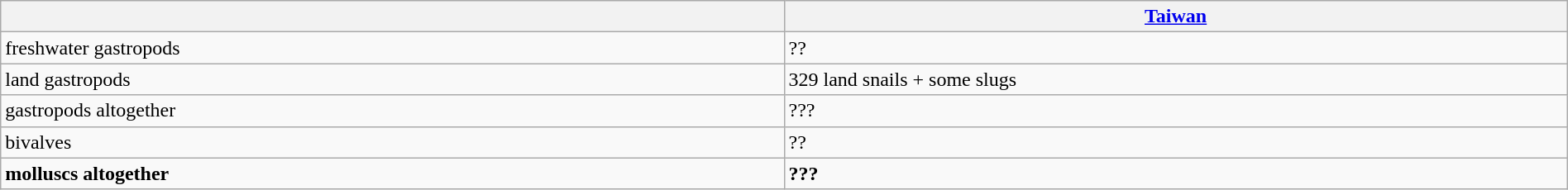<table width=100% class="wikitable">
<tr>
<th width=25%></th>
<th width=25%><a href='#'>Taiwan</a></th>
</tr>
<tr>
<td>freshwater gastropods</td>
<td>??</td>
</tr>
<tr>
<td>land gastropods</td>
<td>329 land snails + some slugs</td>
</tr>
<tr>
<td>gastropods altogether</td>
<td>???</td>
</tr>
<tr>
<td>bivalves</td>
<td>??</td>
</tr>
<tr>
<td><strong>molluscs altogether</strong></td>
<td><strong>???</strong></td>
</tr>
</table>
